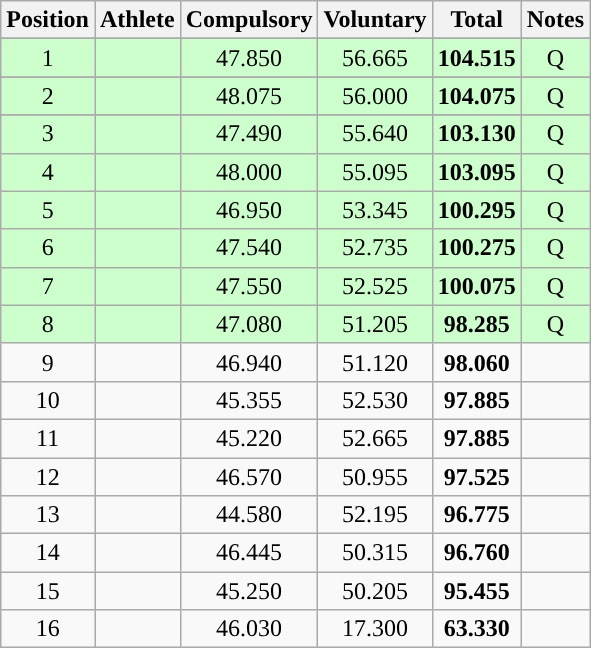<table class="wikitable sortable" style="text-align:center;">
<tr>
<th>Position</th>
<th>Athlete</th>
<th>Compulsory</th>
<th>Voluntary</th>
<th>Total</th>
<th>Notes</th>
</tr>
<tr>
</tr>
<tr bgcolor=ccffcc>
<td>1</td>
<td align=left></td>
<td>47.850</td>
<td>56.665</td>
<td><strong>104.515</strong></td>
<td>Q</td>
</tr>
<tr>
</tr>
<tr bgcolor=ccffcc>
<td>2</td>
<td align=left></td>
<td>48.075</td>
<td>56.000</td>
<td><strong>104.075</strong></td>
<td>Q</td>
</tr>
<tr>
</tr>
<tr bgcolor=ccffcc>
<td>3</td>
<td align="left"></td>
<td>47.490</td>
<td>55.640</td>
<td><strong>103.130</strong></td>
<td>Q</td>
</tr>
<tr bgcolor=ccffcc>
<td>4</td>
<td align="left"></td>
<td>48.000</td>
<td>55.095</td>
<td><strong>103.095</strong></td>
<td>Q</td>
</tr>
<tr bgcolor=ccffcc>
<td>5</td>
<td align="left"></td>
<td>46.950</td>
<td>53.345</td>
<td><strong>100.295</strong></td>
<td>Q</td>
</tr>
<tr bgcolor=ccffcc>
<td>6</td>
<td align=left></td>
<td>47.540</td>
<td>52.735</td>
<td><strong>100.275</strong></td>
<td>Q</td>
</tr>
<tr bgcolor=ccffcc>
<td>7</td>
<td align="left"></td>
<td>47.550</td>
<td>52.525</td>
<td><strong>100.075</strong></td>
<td>Q</td>
</tr>
<tr bgcolor=ccffcc>
<td>8</td>
<td align="left"></td>
<td>47.080</td>
<td>51.205</td>
<td><strong>98.285</strong></td>
<td>Q</td>
</tr>
<tr>
<td>9</td>
<td align="left"></td>
<td>46.940</td>
<td>51.120</td>
<td><strong>98.060</strong></td>
<td></td>
</tr>
<tr>
<td>10</td>
<td align="left"></td>
<td>45.355</td>
<td>52.530</td>
<td><strong>97.885</strong></td>
<td></td>
</tr>
<tr>
<td>11</td>
<td align="left"></td>
<td>45.220</td>
<td>52.665</td>
<td><strong>97.885</strong></td>
<td></td>
</tr>
<tr>
<td>12</td>
<td align="left"></td>
<td>46.570</td>
<td>50.955</td>
<td><strong>97.525</strong></td>
<td></td>
</tr>
<tr>
<td>13</td>
<td align=left></td>
<td>44.580</td>
<td>52.195</td>
<td><strong>96.775</strong></td>
<td></td>
</tr>
<tr>
<td>14</td>
<td align=left></td>
<td>46.445</td>
<td>50.315</td>
<td><strong>96.760</strong></td>
<td></td>
</tr>
<tr>
<td>15</td>
<td align=left></td>
<td>45.250</td>
<td>50.205</td>
<td><strong>95.455</strong></td>
<td></td>
</tr>
<tr>
<td>16</td>
<td align="left"></td>
<td>46.030</td>
<td>17.300</td>
<td><strong>63.330</strong></td>
<td></td>
</tr>
</table>
